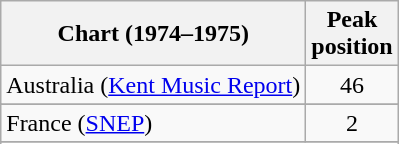<table class="wikitable sortable">
<tr>
<th>Chart (1974–1975)</th>
<th>Peak<br> position</th>
</tr>
<tr>
<td>Australia (<a href='#'>Kent Music Report</a>)</td>
<td align="center">46</td>
</tr>
<tr>
</tr>
<tr>
</tr>
<tr>
</tr>
<tr>
<td>France (<a href='#'>SNEP</a>)</td>
<td align="center">2</td>
</tr>
<tr>
</tr>
<tr>
</tr>
<tr>
</tr>
<tr>
</tr>
</table>
